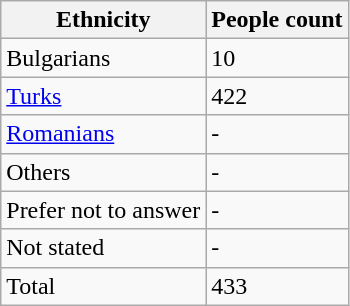<table class="wikitable">
<tr>
<th>Ethnicity</th>
<th>People count</th>
</tr>
<tr>
<td>Bulgarians</td>
<td>10</td>
</tr>
<tr>
<td><a href='#'>Turks</a></td>
<td>422</td>
</tr>
<tr>
<td><a href='#'>Romanians</a></td>
<td>-</td>
</tr>
<tr>
<td>Others</td>
<td>-</td>
</tr>
<tr>
<td>Prefer not to answer</td>
<td>-</td>
</tr>
<tr>
<td>Not stated</td>
<td>-</td>
</tr>
<tr>
<td>Total</td>
<td>433</td>
</tr>
</table>
